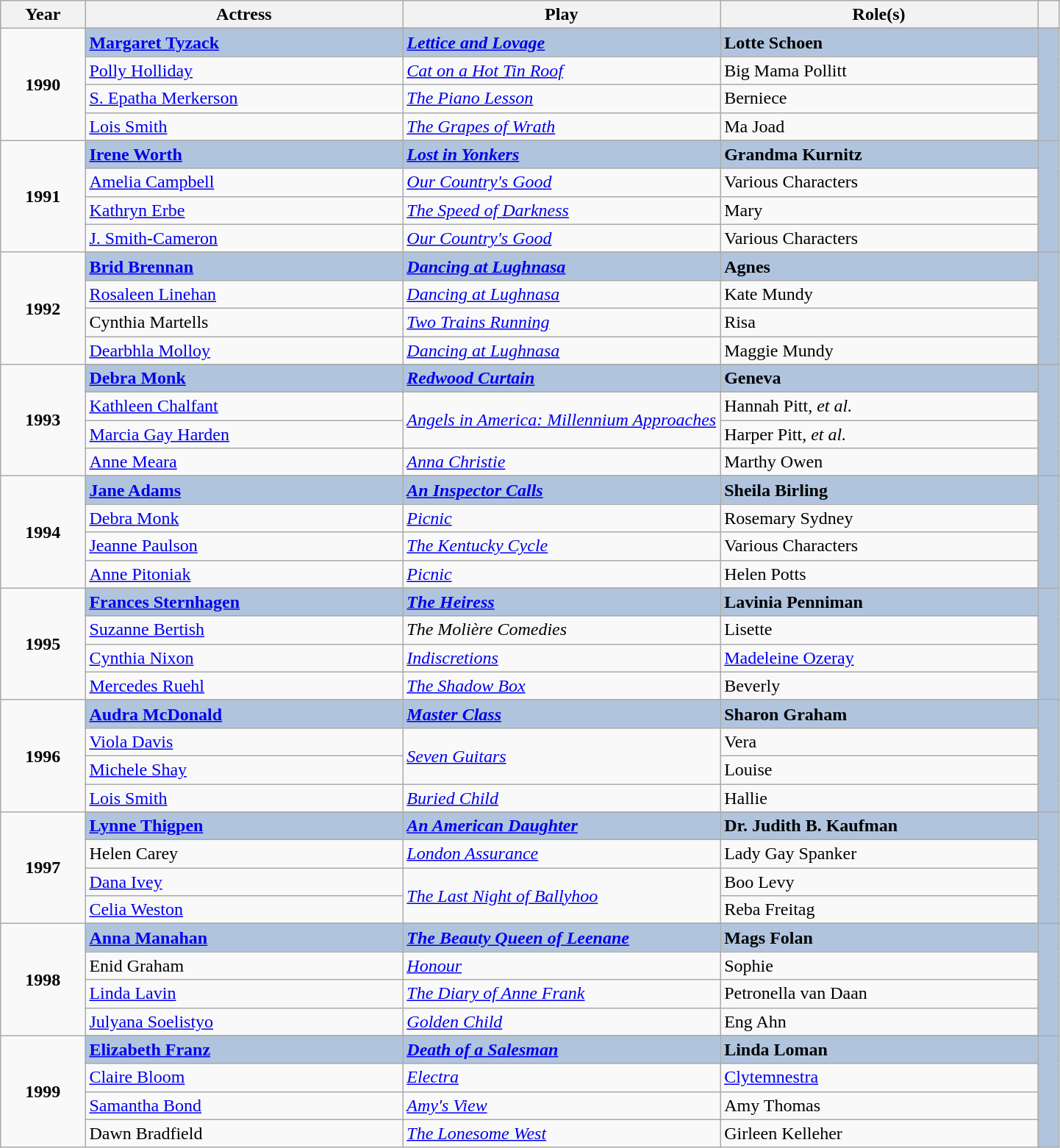<table class="wikitable sortable">
<tr>
<th scope="col" style="width:8%;">Year</th>
<th scope="col" style="width:30%;">Actress</th>
<th scope="col" style="width:30%;">Play</th>
<th scope="col" style="width:30%;">Role(s)</th>
<th scope="col" style="width:2%;" class="unsortable"></th>
</tr>
<tr>
<td rowspan="5" align="center"><strong>1990</strong> <br> </td>
</tr>
<tr style="background:#B0C4DE">
<td><strong><a href='#'>Margaret Tyzack</a></strong></td>
<td><strong><em><a href='#'>Lettice and Lovage</a></em></strong></td>
<td><strong>Lotte Schoen</strong></td>
<td rowspan="5" align="center"></td>
</tr>
<tr>
<td><a href='#'>Polly Holliday</a></td>
<td><em><a href='#'>Cat on a Hot Tin Roof</a></em></td>
<td>Big Mama Pollitt</td>
</tr>
<tr>
<td><a href='#'>S. Epatha Merkerson</a></td>
<td><em><a href='#'>The Piano Lesson</a></em></td>
<td>Berniece</td>
</tr>
<tr>
<td><a href='#'>Lois Smith</a></td>
<td><em><a href='#'>The Grapes of Wrath</a></em></td>
<td>Ma Joad</td>
</tr>
<tr>
<td rowspan="5" align="center"><strong>1991</strong> <br> </td>
</tr>
<tr style="background:#B0C4DE">
<td><strong><a href='#'>Irene Worth</a></strong></td>
<td><strong><em><a href='#'>Lost in Yonkers</a></em></strong></td>
<td><strong>Grandma Kurnitz</strong></td>
<td rowspan="5" align="center"></td>
</tr>
<tr>
<td><a href='#'>Amelia Campbell</a></td>
<td><em><a href='#'>Our Country's Good</a></em></td>
<td>Various Characters</td>
</tr>
<tr>
<td><a href='#'>Kathryn Erbe</a></td>
<td><em><a href='#'>The Speed of Darkness</a></em></td>
<td>Mary</td>
</tr>
<tr>
<td><a href='#'>J. Smith-Cameron</a></td>
<td><em><a href='#'>Our Country's Good</a></em></td>
<td>Various Characters</td>
</tr>
<tr>
<td rowspan="5" align="center"><strong>1992</strong> <br> </td>
</tr>
<tr style="background:#B0C4DE">
<td><strong><a href='#'>Brid Brennan</a></strong></td>
<td><strong><em><a href='#'>Dancing at Lughnasa</a></em></strong></td>
<td><strong>Agnes</strong></td>
<td rowspan="5" align="center"></td>
</tr>
<tr>
<td><a href='#'>Rosaleen Linehan</a></td>
<td><em><a href='#'>Dancing at Lughnasa</a></em></td>
<td>Kate Mundy</td>
</tr>
<tr>
<td>Cynthia Martells</td>
<td><em><a href='#'>Two Trains Running</a></em></td>
<td>Risa</td>
</tr>
<tr>
<td><a href='#'>Dearbhla Molloy</a></td>
<td><em><a href='#'>Dancing at Lughnasa</a></em></td>
<td>Maggie Mundy</td>
</tr>
<tr>
<td rowspan="5" align="center"><strong>1993</strong> <br> </td>
</tr>
<tr style="background:#B0C4DE">
<td><strong><a href='#'>Debra Monk</a></strong></td>
<td><strong><em><a href='#'>Redwood Curtain</a></em></strong></td>
<td><strong>Geneva</strong></td>
<td rowspan="5" align="center"></td>
</tr>
<tr>
<td><a href='#'>Kathleen Chalfant</a></td>
<td rowspan="2"><em><a href='#'>Angels in America: Millennium Approaches</a></em></td>
<td>Hannah Pitt, <em>et al.</em></td>
</tr>
<tr>
<td><a href='#'>Marcia Gay Harden</a></td>
<td>Harper Pitt, <em>et al.</em></td>
</tr>
<tr>
<td><a href='#'>Anne Meara</a></td>
<td><em><a href='#'>Anna Christie</a></em></td>
<td>Marthy Owen</td>
</tr>
<tr>
<td rowspan="5" align="center"><strong>1994</strong> <br> </td>
</tr>
<tr style="background:#B0C4DE">
<td><strong><a href='#'>Jane Adams</a></strong></td>
<td><strong><em><a href='#'>An Inspector Calls</a></em></strong></td>
<td><strong>Sheila Birling</strong></td>
<td rowspan="5" align="center"></td>
</tr>
<tr>
<td><a href='#'>Debra Monk</a></td>
<td><em><a href='#'>Picnic</a></em></td>
<td>Rosemary Sydney</td>
</tr>
<tr>
<td><a href='#'>Jeanne Paulson</a></td>
<td><em><a href='#'>The Kentucky Cycle</a></em></td>
<td>Various Characters</td>
</tr>
<tr>
<td><a href='#'>Anne Pitoniak</a></td>
<td><em><a href='#'>Picnic</a></em></td>
<td>Helen Potts</td>
</tr>
<tr>
<td rowspan="5" align="center"><strong>1995</strong> <br> </td>
</tr>
<tr style="background:#B0C4DE">
<td><strong><a href='#'>Frances Sternhagen</a></strong></td>
<td><strong><em><a href='#'>The Heiress</a></em></strong></td>
<td><strong>Lavinia Penniman</strong></td>
<td rowspan="5" align="center"></td>
</tr>
<tr>
<td><a href='#'>Suzanne Bertish</a></td>
<td><em>The Molière Comedies</em></td>
<td>Lisette</td>
</tr>
<tr>
<td><a href='#'>Cynthia Nixon</a></td>
<td><em><a href='#'>Indiscretions</a></em></td>
<td><a href='#'>Madeleine Ozeray</a></td>
</tr>
<tr>
<td><a href='#'>Mercedes Ruehl</a></td>
<td><em><a href='#'>The Shadow Box</a></em></td>
<td>Beverly</td>
</tr>
<tr>
<td rowspan="5" align="center"><strong>1996</strong> <br> </td>
</tr>
<tr style="background:#B0C4DE">
<td><strong><a href='#'>Audra McDonald</a></strong></td>
<td><strong><em><a href='#'>Master Class</a></em></strong></td>
<td><strong>Sharon Graham</strong></td>
<td rowspan="5" align="center"></td>
</tr>
<tr>
<td><a href='#'>Viola Davis</a></td>
<td rowspan="2"><em><a href='#'>Seven Guitars</a></em></td>
<td>Vera</td>
</tr>
<tr>
<td><a href='#'>Michele Shay</a></td>
<td>Louise</td>
</tr>
<tr>
<td><a href='#'>Lois Smith</a></td>
<td><em><a href='#'>Buried Child</a></em></td>
<td>Hallie</td>
</tr>
<tr>
<td rowspan="5" align="center"><strong>1997</strong> <br> </td>
</tr>
<tr style="background:#B0C4DE">
<td><strong><a href='#'>Lynne Thigpen</a></strong></td>
<td><strong><em><a href='#'>An American Daughter</a></em></strong></td>
<td><strong>Dr. Judith B. Kaufman</strong></td>
<td rowspan="5" align="center"></td>
</tr>
<tr>
<td>Helen Carey</td>
<td><em><a href='#'>London Assurance</a></em></td>
<td>Lady Gay Spanker</td>
</tr>
<tr>
<td><a href='#'>Dana Ivey</a></td>
<td rowspan="2"><em><a href='#'>The Last Night of Ballyhoo</a></em></td>
<td>Boo Levy</td>
</tr>
<tr>
<td><a href='#'>Celia Weston</a></td>
<td>Reba Freitag</td>
</tr>
<tr>
<td rowspan="5" align="center"><strong>1998</strong> <br> </td>
</tr>
<tr style="background:#B0C4DE">
<td><strong><a href='#'>Anna Manahan</a></strong></td>
<td><strong><em><a href='#'>The Beauty Queen of Leenane</a></em></strong></td>
<td><strong>Mags Folan</strong></td>
<td rowspan="5" align="center"></td>
</tr>
<tr>
<td>Enid Graham</td>
<td><em><a href='#'>Honour</a></em></td>
<td>Sophie</td>
</tr>
<tr>
<td><a href='#'>Linda Lavin</a></td>
<td><em><a href='#'>The Diary of Anne Frank</a></em></td>
<td>Petronella van Daan</td>
</tr>
<tr>
<td><a href='#'>Julyana Soelistyo</a></td>
<td><em><a href='#'>Golden Child</a></em></td>
<td>Eng Ahn</td>
</tr>
<tr>
<td rowspan="5" align="center"><strong>1999</strong> <br> </td>
</tr>
<tr style="background:#B0C4DE">
<td><strong><a href='#'>Elizabeth Franz</a></strong></td>
<td><strong><em><a href='#'>Death of a Salesman</a></em></strong></td>
<td><strong>Linda Loman</strong></td>
<td rowspan="5" align="center"></td>
</tr>
<tr>
<td><a href='#'>Claire Bloom</a></td>
<td><em><a href='#'>Electra</a></em></td>
<td><a href='#'>Clytemnestra</a></td>
</tr>
<tr>
<td><a href='#'>Samantha Bond</a></td>
<td><em><a href='#'>Amy's View</a></em></td>
<td>Amy Thomas</td>
</tr>
<tr>
<td>Dawn Bradfield</td>
<td><em><a href='#'>The Lonesome West</a></em></td>
<td>Girleen Kelleher</td>
</tr>
</table>
